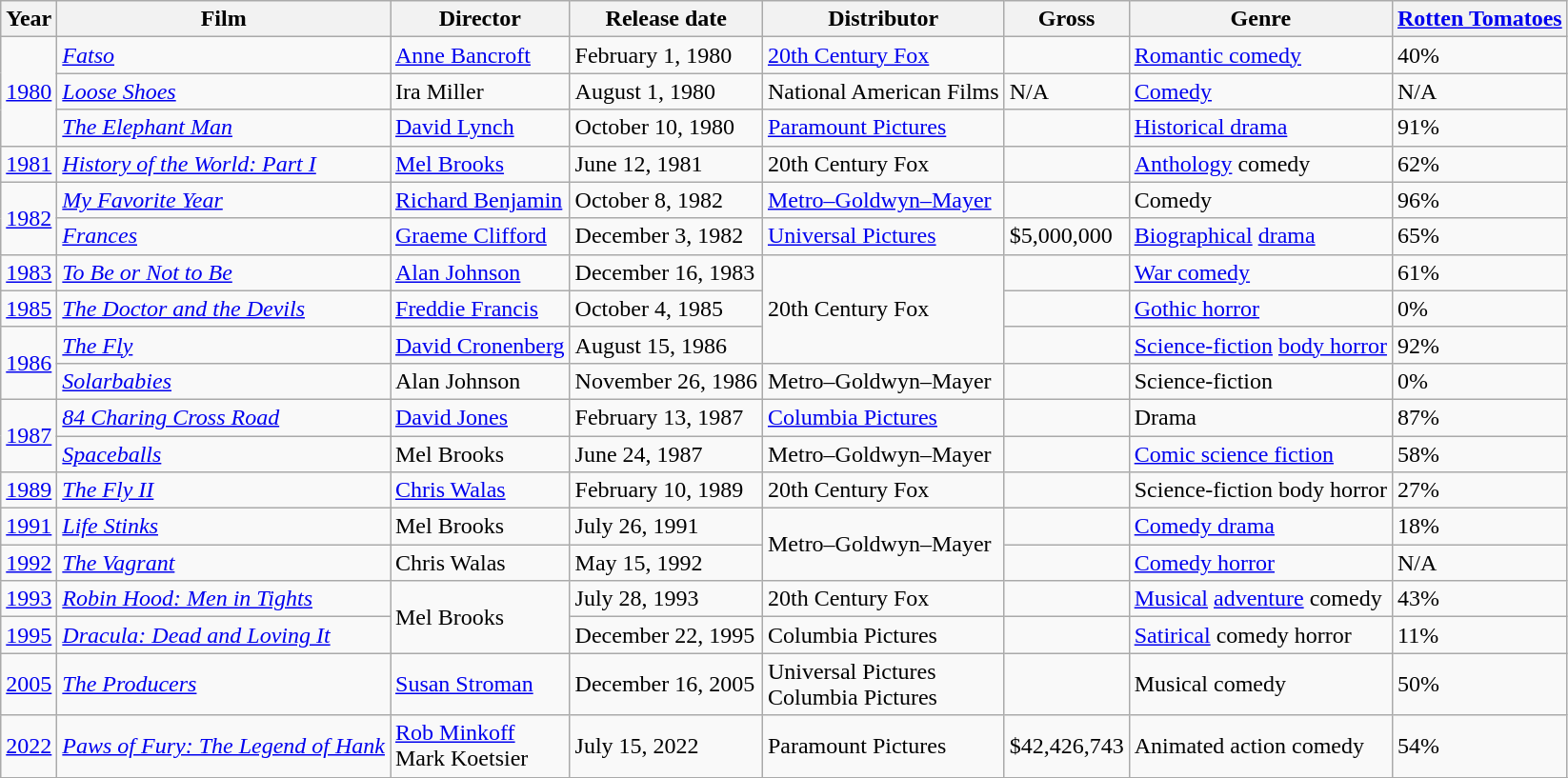<table class="sortable wikitable">
<tr>
<th>Year</th>
<th>Film</th>
<th>Director</th>
<th>Release date</th>
<th>Distributor</th>
<th>Gross</th>
<th>Genre</th>
<th><a href='#'>Rotten Tomatoes</a></th>
</tr>
<tr>
<td rowspan="3"><a href='#'>1980</a></td>
<td><em><a href='#'>Fatso</a></em></td>
<td><a href='#'>Anne Bancroft</a></td>
<td>February 1, 1980</td>
<td><a href='#'>20th Century Fox</a></td>
<td></td>
<td><a href='#'>Romantic comedy</a></td>
<td>40%</td>
</tr>
<tr>
<td><em><a href='#'>Loose Shoes</a></em></td>
<td>Ira Miller</td>
<td>August 1, 1980</td>
<td>National American Films</td>
<td>N/A</td>
<td><a href='#'>Comedy</a></td>
<td>N/A</td>
</tr>
<tr>
<td><em><a href='#'>The Elephant Man</a></em></td>
<td><a href='#'>David Lynch</a></td>
<td>October 10, 1980</td>
<td><a href='#'>Paramount Pictures</a></td>
<td></td>
<td><a href='#'>Historical drama</a></td>
<td>91%</td>
</tr>
<tr>
<td><a href='#'>1981</a></td>
<td><em><a href='#'>History of the World: Part I</a></em></td>
<td><a href='#'>Mel Brooks</a></td>
<td>June 12, 1981</td>
<td>20th Century Fox</td>
<td></td>
<td><a href='#'>Anthology</a> comedy</td>
<td>62%</td>
</tr>
<tr>
<td rowspan="2"><a href='#'>1982</a></td>
<td><em><a href='#'>My Favorite Year</a></em></td>
<td><a href='#'>Richard Benjamin</a></td>
<td>October 8, 1982</td>
<td><a href='#'>Metro–Goldwyn–Mayer</a></td>
<td></td>
<td>Comedy</td>
<td>96% </td>
</tr>
<tr>
<td><em><a href='#'>Frances</a></em></td>
<td><a href='#'>Graeme Clifford</a></td>
<td>December 3, 1982</td>
<td><a href='#'>Universal Pictures</a></td>
<td>$5,000,000</td>
<td><a href='#'>Biographical</a> <a href='#'>drama</a></td>
<td>65%</td>
</tr>
<tr>
<td><a href='#'>1983</a></td>
<td><em><a href='#'>To Be or Not to Be</a></em></td>
<td><a href='#'>Alan Johnson</a></td>
<td>December 16, 1983</td>
<td rowspan="3">20th Century Fox</td>
<td></td>
<td><a href='#'>War comedy</a></td>
<td>61%</td>
</tr>
<tr>
<td><a href='#'>1985</a></td>
<td><em><a href='#'>The Doctor and the Devils</a></em></td>
<td><a href='#'>Freddie Francis</a></td>
<td>October 4, 1985</td>
<td></td>
<td><a href='#'>Gothic horror</a></td>
<td>0%</td>
</tr>
<tr>
<td rowspan="2"><a href='#'>1986</a></td>
<td><em><a href='#'>The Fly</a></em></td>
<td><a href='#'>David Cronenberg</a></td>
<td>August 15, 1986</td>
<td></td>
<td><a href='#'>Science-fiction</a> <a href='#'>body horror</a></td>
<td>92%</td>
</tr>
<tr>
<td><em><a href='#'>Solarbabies</a></em></td>
<td>Alan Johnson</td>
<td>November 26, 1986</td>
<td>Metro–Goldwyn–Mayer</td>
<td></td>
<td>Science-fiction</td>
<td>0%</td>
</tr>
<tr>
<td rowspan="2"><a href='#'>1987</a></td>
<td><em><a href='#'>84 Charing Cross Road</a></em></td>
<td><a href='#'>David Jones</a></td>
<td>February 13, 1987</td>
<td><a href='#'>Columbia Pictures</a></td>
<td></td>
<td>Drama</td>
<td>87%</td>
</tr>
<tr>
<td><em><a href='#'>Spaceballs</a></em></td>
<td>Mel Brooks</td>
<td>June 24, 1987</td>
<td>Metro–Goldwyn–Mayer</td>
<td></td>
<td><a href='#'>Comic science fiction</a></td>
<td>58%</td>
</tr>
<tr>
<td><a href='#'>1989</a></td>
<td><em><a href='#'>The Fly II</a></em></td>
<td><a href='#'>Chris Walas</a></td>
<td>February 10, 1989</td>
<td>20th Century Fox</td>
<td></td>
<td>Science-fiction body horror</td>
<td>27%</td>
</tr>
<tr>
<td><a href='#'>1991</a></td>
<td><em><a href='#'>Life Stinks</a></em></td>
<td>Mel Brooks</td>
<td>July 26, 1991</td>
<td rowspan="2">Metro–Goldwyn–Mayer</td>
<td></td>
<td><a href='#'>Comedy drama</a></td>
<td>18%</td>
</tr>
<tr>
<td><a href='#'>1992</a></td>
<td><em><a href='#'>The Vagrant</a></em></td>
<td>Chris Walas</td>
<td>May 15, 1992</td>
<td></td>
<td><a href='#'>Comedy horror</a></td>
<td>N/A</td>
</tr>
<tr>
<td><a href='#'>1993</a></td>
<td><em><a href='#'>Robin Hood: Men in Tights</a></em></td>
<td rowspan="2">Mel Brooks</td>
<td>July 28, 1993</td>
<td>20th Century Fox</td>
<td></td>
<td><a href='#'>Musical</a> <a href='#'>adventure</a> comedy</td>
<td>43%</td>
</tr>
<tr>
<td><a href='#'>1995</a></td>
<td><em><a href='#'>Dracula: Dead and Loving It</a></em></td>
<td>December 22, 1995</td>
<td>Columbia Pictures</td>
<td></td>
<td><a href='#'>Satirical</a> comedy horror</td>
<td>11%</td>
</tr>
<tr>
<td><a href='#'>2005</a></td>
<td><em><a href='#'>The Producers</a></em></td>
<td><a href='#'>Susan Stroman</a></td>
<td>December 16, 2005</td>
<td>Universal Pictures<br>Columbia Pictures</td>
<td></td>
<td>Musical comedy</td>
<td>50%</td>
</tr>
<tr>
<td><a href='#'>2022</a></td>
<td><em><a href='#'>Paws of Fury: The Legend of Hank</a></em></td>
<td><a href='#'>Rob Minkoff</a><br>Mark Koetsier</td>
<td>July 15, 2022</td>
<td>Paramount Pictures</td>
<td>$42,426,743</td>
<td>Animated action comedy</td>
<td>54%</td>
</tr>
<tr>
</tr>
</table>
